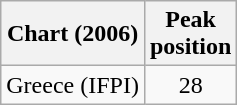<table class="wikitable">
<tr>
<th>Chart (2006)</th>
<th>Peak<br>position</th>
</tr>
<tr>
<td>Greece (IFPI)</td>
<td align="center">28</td>
</tr>
</table>
